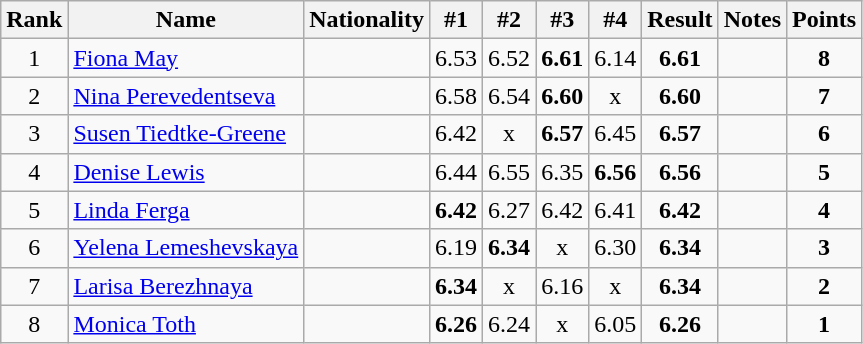<table class="wikitable sortable" style="text-align:center">
<tr>
<th>Rank</th>
<th>Name</th>
<th>Nationality</th>
<th>#1</th>
<th>#2</th>
<th>#3</th>
<th>#4</th>
<th>Result</th>
<th>Notes</th>
<th>Points</th>
</tr>
<tr>
<td>1</td>
<td align=left><a href='#'>Fiona May</a></td>
<td align=left></td>
<td>6.53</td>
<td>6.52</td>
<td><strong>6.61</strong></td>
<td>6.14</td>
<td><strong>6.61</strong></td>
<td></td>
<td><strong>8</strong></td>
</tr>
<tr>
<td>2</td>
<td align=left><a href='#'>Nina Perevedentseva</a></td>
<td align=left></td>
<td>6.58</td>
<td>6.54</td>
<td><strong>6.60</strong></td>
<td>x</td>
<td><strong>6.60</strong></td>
<td></td>
<td><strong>7</strong></td>
</tr>
<tr>
<td>3</td>
<td align=left><a href='#'>Susen Tiedtke-Greene</a></td>
<td align=left></td>
<td>6.42</td>
<td>x</td>
<td><strong>6.57</strong></td>
<td>6.45</td>
<td><strong>6.57</strong></td>
<td></td>
<td><strong>6</strong></td>
</tr>
<tr>
<td>4</td>
<td align=left><a href='#'>Denise Lewis</a></td>
<td align=left></td>
<td>6.44</td>
<td>6.55</td>
<td>6.35</td>
<td><strong>6.56</strong></td>
<td><strong>6.56</strong></td>
<td></td>
<td><strong>5</strong></td>
</tr>
<tr>
<td>5</td>
<td align=left><a href='#'>Linda Ferga</a></td>
<td align=left></td>
<td><strong>6.42</strong></td>
<td>6.27</td>
<td>6.42</td>
<td>6.41</td>
<td><strong>6.42</strong></td>
<td></td>
<td><strong>4</strong></td>
</tr>
<tr>
<td>6</td>
<td align=left><a href='#'>Yelena Lemeshevskaya</a></td>
<td align=left></td>
<td>6.19</td>
<td><strong>6.34</strong></td>
<td>x</td>
<td>6.30</td>
<td><strong>6.34</strong></td>
<td></td>
<td><strong>3</strong></td>
</tr>
<tr>
<td>7</td>
<td align=left><a href='#'>Larisa Berezhnaya</a></td>
<td align=left></td>
<td><strong>6.34</strong></td>
<td>x</td>
<td>6.16</td>
<td>x</td>
<td><strong>6.34</strong></td>
<td></td>
<td><strong>2</strong></td>
</tr>
<tr>
<td>8</td>
<td align=left><a href='#'>Monica Toth</a></td>
<td align=left></td>
<td><strong>6.26</strong></td>
<td>6.24</td>
<td>x</td>
<td>6.05</td>
<td><strong>6.26</strong></td>
<td></td>
<td><strong>1</strong></td>
</tr>
</table>
